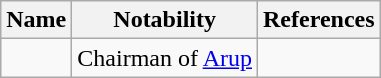<table class="wikitable sortable">
<tr>
<th>Name</th>
<th>Notability</th>
<th>References</th>
</tr>
<tr>
<td></td>
<td>Chairman of <a href='#'>Arup</a></td>
<td></td>
</tr>
</table>
